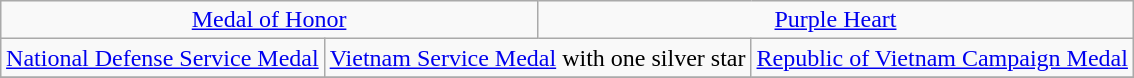<table class="wikitable" style="margin:1em auto; text-align:center;">
<tr>
<td colspan="3"><a href='#'>Medal of Honor</a></td>
<td colspan="3"><a href='#'>Purple Heart</a></td>
</tr>
<tr>
<td colspan="2"><a href='#'>National Defense Service Medal</a></td>
<td colspan="2"><a href='#'>Vietnam Service Medal</a> with one silver star</td>
<td colspan="2"><a href='#'>Republic of Vietnam Campaign Medal</a></td>
</tr>
<tr>
</tr>
</table>
